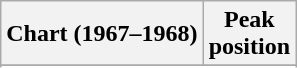<table class="wikitable sortable plainrowheaders">
<tr>
<th>Chart (1967–1968)</th>
<th>Peak<br>position</th>
</tr>
<tr>
</tr>
<tr>
</tr>
</table>
